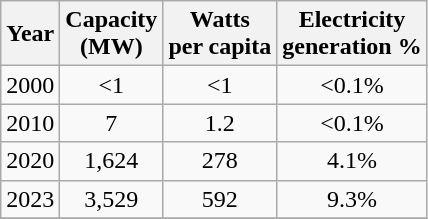<table class="wikitable">
<tr>
<th>Year</th>
<th>Capacity<br> (MW)</th>
<th>Watts<br> per capita</th>
<th>Electricity<br> generation %</th>
</tr>
<tr>
<td align=right>2000</td>
<td align=center><1</td>
<td align=center><1</td>
<td align=center><0.1%</td>
</tr>
<tr>
<td align=right>2010</td>
<td align=center>7</td>
<td align=center>1.2</td>
<td align=center><0.1%</td>
</tr>
<tr>
<td align=right>2020</td>
<td align=center>1,624</td>
<td align=center>278</td>
<td align=center>4.1%</td>
</tr>
<tr>
<td align=right>2023</td>
<td align=center>3,529</td>
<td align=center>592</td>
<td align=center>9.3%</td>
</tr>
<tr>
</tr>
</table>
